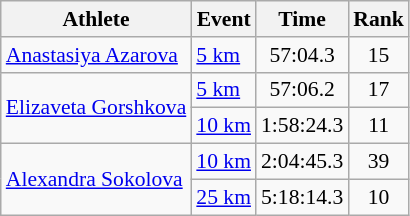<table class="wikitable" style="font-size:90%;">
<tr>
<th>Athlete</th>
<th>Event</th>
<th>Time</th>
<th>Rank</th>
</tr>
<tr align=center>
<td align=left><a href='#'>Anastasiya Azarova</a></td>
<td align=left><a href='#'>5 km</a></td>
<td>57:04.3</td>
<td>15</td>
</tr>
<tr align=center>
<td align=left rowspan=2><a href='#'>Elizaveta Gorshkova</a></td>
<td align=left><a href='#'>5 km</a></td>
<td>57:06.2</td>
<td>17</td>
</tr>
<tr align=center>
<td align=left><a href='#'>10 km</a></td>
<td>1:58:24.3</td>
<td>11</td>
</tr>
<tr align=center>
<td align=left rowspan=2><a href='#'>Alexandra Sokolova</a></td>
<td align=left><a href='#'>10 km</a></td>
<td>2:04:45.3</td>
<td>39</td>
</tr>
<tr align=center>
<td align=left><a href='#'>25 km</a></td>
<td>5:18:14.3</td>
<td>10</td>
</tr>
</table>
